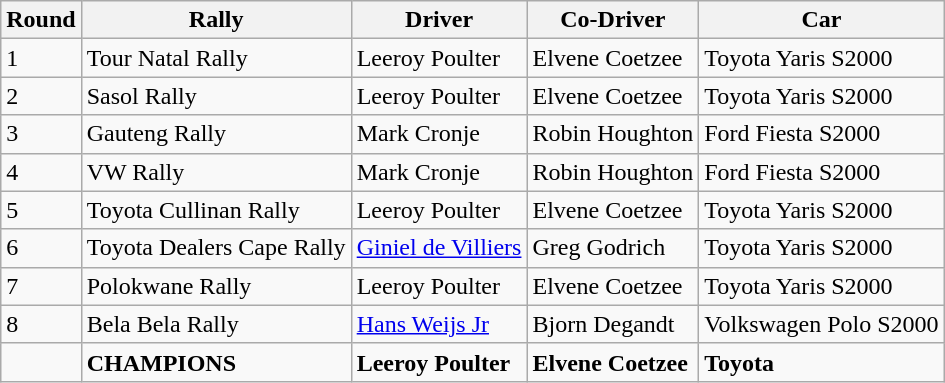<table class="wikitable">
<tr>
<th>Round</th>
<th>Rally</th>
<th>Driver</th>
<th>Co-Driver</th>
<th>Car</th>
</tr>
<tr>
<td>1</td>
<td>Tour Natal Rally</td>
<td>Leeroy Poulter</td>
<td>Elvene Coetzee</td>
<td>Toyota Yaris S2000</td>
</tr>
<tr>
<td>2</td>
<td>Sasol Rally</td>
<td>Leeroy Poulter</td>
<td>Elvene Coetzee</td>
<td>Toyota Yaris S2000</td>
</tr>
<tr>
<td>3</td>
<td>Gauteng Rally</td>
<td>Mark Cronje</td>
<td>Robin Houghton</td>
<td>Ford Fiesta S2000</td>
</tr>
<tr>
<td>4</td>
<td>VW Rally</td>
<td>Mark Cronje</td>
<td>Robin Houghton</td>
<td>Ford Fiesta S2000</td>
</tr>
<tr>
<td>5</td>
<td>Toyota Cullinan Rally</td>
<td>Leeroy Poulter</td>
<td>Elvene Coetzee</td>
<td>Toyota Yaris S2000</td>
</tr>
<tr>
<td>6</td>
<td>Toyota Dealers Cape Rally</td>
<td><a href='#'>Giniel de Villiers</a></td>
<td>Greg Godrich</td>
<td>Toyota Yaris S2000</td>
</tr>
<tr>
<td>7</td>
<td>Polokwane Rally</td>
<td>Leeroy Poulter</td>
<td>Elvene Coetzee</td>
<td>Toyota Yaris S2000</td>
</tr>
<tr>
<td>8</td>
<td>Bela Bela Rally</td>
<td><a href='#'>Hans Weijs Jr</a></td>
<td>Bjorn Degandt</td>
<td>Volkswagen Polo S2000</td>
</tr>
<tr>
<td></td>
<td><strong>CHAMPIONS</strong></td>
<td><strong>Leeroy Poulter</strong></td>
<td><strong>Elvene Coetzee</strong></td>
<td><strong>Toyota</strong></td>
</tr>
</table>
